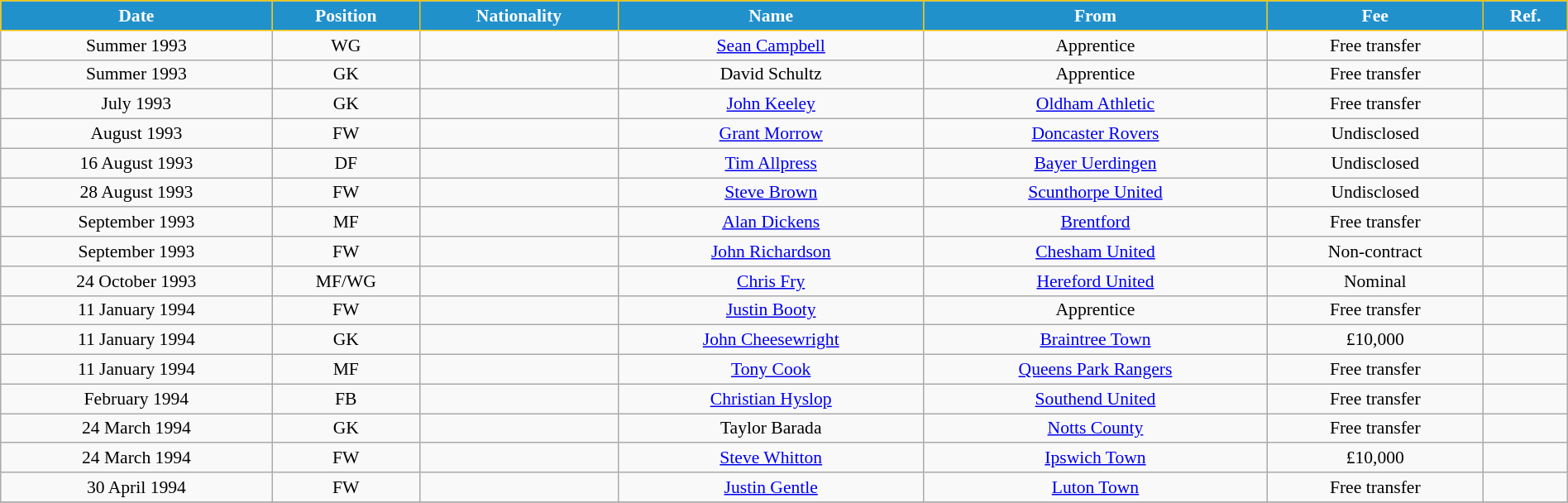<table class="wikitable" style="text-align:center; font-size:90%; width:100%;">
<tr>
<th style="background:#2191CC; color:white; border:1px solid #F7C408; text-align:center;">Date</th>
<th style="background:#2191CC; color:white; border:1px solid #F7C408; text-align:center;">Position</th>
<th style="background:#2191CC; color:white; border:1px solid #F7C408; text-align:center;">Nationality</th>
<th style="background:#2191CC; color:white; border:1px solid #F7C408; text-align:center;">Name</th>
<th style="background:#2191CC; color:white; border:1px solid #F7C408; text-align:center;">From</th>
<th style="background:#2191CC; color:white; border:1px solid #F7C408; text-align:center;">Fee</th>
<th style="background:#2191CC; color:white; border:1px solid #F7C408; text-align:center;">Ref.</th>
</tr>
<tr>
<td>Summer 1993</td>
<td>WG</td>
<td></td>
<td><a href='#'>Sean Campbell</a></td>
<td>Apprentice</td>
<td>Free transfer</td>
<td></td>
</tr>
<tr>
<td>Summer 1993</td>
<td>GK</td>
<td></td>
<td>David Schultz</td>
<td>Apprentice</td>
<td>Free transfer</td>
<td></td>
</tr>
<tr>
<td>July 1993</td>
<td>GK</td>
<td></td>
<td><a href='#'>John Keeley</a></td>
<td> <a href='#'>Oldham Athletic</a></td>
<td>Free transfer</td>
<td></td>
</tr>
<tr>
<td>August 1993</td>
<td>FW</td>
<td></td>
<td><a href='#'>Grant Morrow</a></td>
<td> <a href='#'>Doncaster Rovers</a></td>
<td>Undisclosed</td>
<td></td>
</tr>
<tr>
<td>16 August 1993</td>
<td>DF</td>
<td></td>
<td><a href='#'>Tim Allpress</a></td>
<td> <a href='#'>Bayer Uerdingen</a></td>
<td>Undisclosed</td>
<td></td>
</tr>
<tr>
<td>28 August 1993</td>
<td>FW</td>
<td></td>
<td><a href='#'>Steve Brown</a></td>
<td> <a href='#'>Scunthorpe United</a></td>
<td>Undisclosed</td>
<td></td>
</tr>
<tr>
<td>September 1993</td>
<td>MF</td>
<td></td>
<td><a href='#'>Alan Dickens</a></td>
<td> <a href='#'>Brentford</a></td>
<td>Free transfer</td>
<td></td>
</tr>
<tr>
<td>September 1993</td>
<td>FW</td>
<td></td>
<td><a href='#'>John Richardson</a></td>
<td> <a href='#'>Chesham United</a></td>
<td>Non-contract</td>
<td></td>
</tr>
<tr>
<td>24 October 1993</td>
<td>MF/WG</td>
<td></td>
<td><a href='#'>Chris Fry</a></td>
<td> <a href='#'>Hereford United</a></td>
<td>Nominal</td>
<td></td>
</tr>
<tr>
<td>11 January 1994</td>
<td>FW</td>
<td></td>
<td><a href='#'>Justin Booty</a></td>
<td>Apprentice</td>
<td>Free transfer</td>
<td></td>
</tr>
<tr>
<td>11 January 1994</td>
<td>GK</td>
<td></td>
<td><a href='#'>John Cheesewright</a></td>
<td> <a href='#'>Braintree Town</a></td>
<td>£10,000</td>
<td></td>
</tr>
<tr>
<td>11 January 1994</td>
<td>MF</td>
<td></td>
<td><a href='#'>Tony Cook</a></td>
<td> <a href='#'>Queens Park Rangers</a></td>
<td>Free transfer</td>
<td></td>
</tr>
<tr>
<td>February 1994</td>
<td>FB</td>
<td></td>
<td><a href='#'>Christian Hyslop</a></td>
<td> <a href='#'>Southend United</a></td>
<td>Free transfer</td>
<td></td>
</tr>
<tr>
<td>24 March 1994</td>
<td>GK</td>
<td></td>
<td>Taylor Barada</td>
<td> <a href='#'>Notts County</a></td>
<td>Free transfer</td>
<td></td>
</tr>
<tr>
<td>24 March 1994</td>
<td>FW</td>
<td></td>
<td><a href='#'>Steve Whitton</a></td>
<td> <a href='#'>Ipswich Town</a></td>
<td>£10,000</td>
<td></td>
</tr>
<tr>
<td>30 April 1994</td>
<td>FW</td>
<td></td>
<td><a href='#'>Justin Gentle</a></td>
<td> <a href='#'>Luton Town</a></td>
<td>Free transfer</td>
<td></td>
</tr>
<tr>
</tr>
</table>
